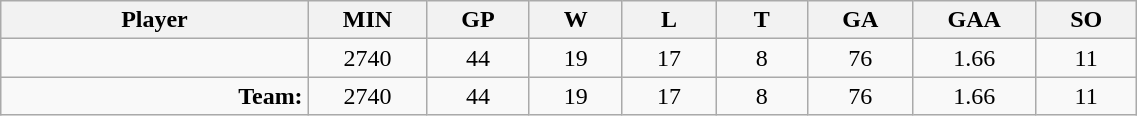<table class="wikitable sortable" width="60%">
<tr>
<th bgcolor="#DDDDFF" width="10%">Player</th>
<th width="3%" bgcolor="#DDDDFF" title="Minutes played">MIN</th>
<th width="3%" bgcolor="#DDDDFF" title="Games played in">GP</th>
<th width="3%" bgcolor="#DDDDFF" title="Games played in">W</th>
<th width="3%" bgcolor="#DDDDFF"title="Games played in">L</th>
<th width="3%" bgcolor="#DDDDFF" title="Ties">T</th>
<th width="3%" bgcolor="#DDDDFF" title="Goals against">GA</th>
<th width="3%" bgcolor="#DDDDFF" title="Goals against average">GAA</th>
<th width="3%" bgcolor="#DDDDFF"title="Shut-outs">SO</th>
</tr>
<tr align="center">
<td align="right"></td>
<td>2740</td>
<td>44</td>
<td>19</td>
<td>17</td>
<td>8</td>
<td>76</td>
<td>1.66</td>
<td>11</td>
</tr>
<tr align="center">
<td align="right"><strong>Team:</strong></td>
<td>2740</td>
<td>44</td>
<td>19</td>
<td>17</td>
<td>8</td>
<td>76</td>
<td>1.66</td>
<td>11</td>
</tr>
</table>
